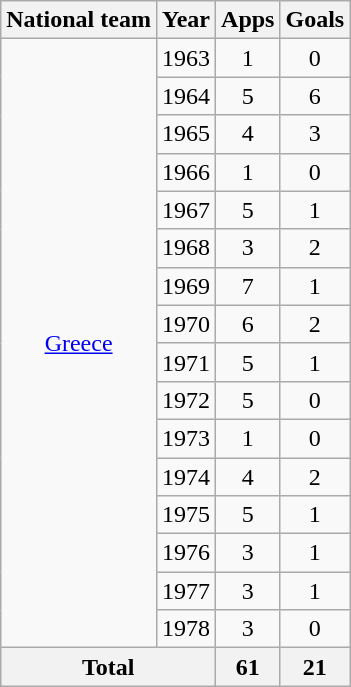<table class="wikitable" style="text-align:center">
<tr>
<th>National team</th>
<th>Year</th>
<th>Apps</th>
<th>Goals</th>
</tr>
<tr>
<td rowspan="16"><a href='#'>Greece</a></td>
<td>1963</td>
<td>1</td>
<td>0</td>
</tr>
<tr>
<td>1964</td>
<td>5</td>
<td>6</td>
</tr>
<tr>
<td>1965</td>
<td>4</td>
<td>3</td>
</tr>
<tr>
<td>1966</td>
<td>1</td>
<td>0</td>
</tr>
<tr>
<td>1967</td>
<td>5</td>
<td>1</td>
</tr>
<tr>
<td>1968</td>
<td>3</td>
<td>2</td>
</tr>
<tr>
<td>1969</td>
<td>7</td>
<td>1</td>
</tr>
<tr>
<td>1970</td>
<td>6</td>
<td>2</td>
</tr>
<tr>
<td>1971</td>
<td>5</td>
<td>1</td>
</tr>
<tr>
<td>1972</td>
<td>5</td>
<td>0</td>
</tr>
<tr>
<td>1973</td>
<td>1</td>
<td>0</td>
</tr>
<tr>
<td>1974</td>
<td>4</td>
<td>2</td>
</tr>
<tr>
<td>1975</td>
<td>5</td>
<td>1</td>
</tr>
<tr>
<td>1976</td>
<td>3</td>
<td>1</td>
</tr>
<tr>
<td>1977</td>
<td>3</td>
<td>1</td>
</tr>
<tr>
<td>1978</td>
<td>3</td>
<td>0</td>
</tr>
<tr>
<th colspan="2">Total</th>
<th>61</th>
<th>21</th>
</tr>
</table>
